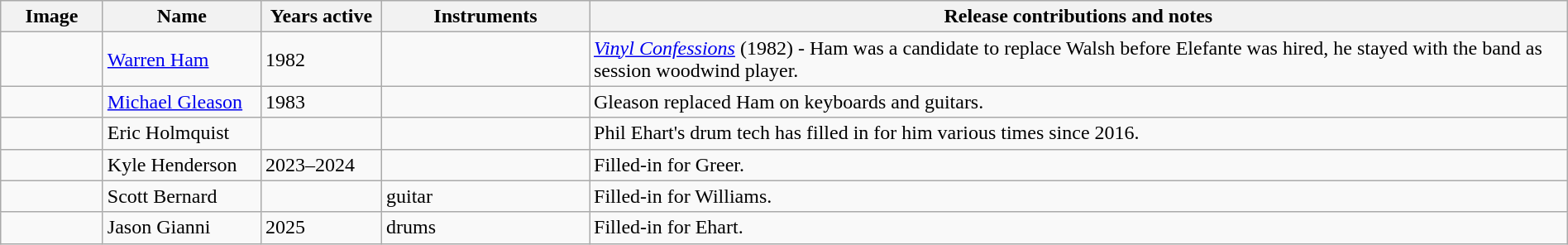<table class="wikitable" border="1" width="100%">
<tr>
<th width="75">Image</th>
<th width="120">Name</th>
<th width="90">Years active</th>
<th width="160">Instruments</th>
<th>Release contributions and notes</th>
</tr>
<tr>
<td></td>
<td><a href='#'>Warren Ham</a></td>
<td>1982</td>
<td></td>
<td><em><a href='#'>Vinyl Confessions</a></em> (1982) - Ham was a candidate to replace Walsh before Elefante was hired, he stayed with the band as session woodwind player.</td>
</tr>
<tr>
<td></td>
<td><a href='#'>Michael Gleason</a></td>
<td>1983</td>
<td></td>
<td>Gleason replaced Ham on keyboards and guitars.</td>
</tr>
<tr>
<td></td>
<td>Eric Holmquist</td>
<td></td>
<td></td>
<td>Phil Ehart's drum tech has filled in for him various times since 2016.</td>
</tr>
<tr>
<td></td>
<td>Kyle Henderson</td>
<td>2023–2024</td>
<td></td>
<td>Filled-in for Greer.</td>
</tr>
<tr>
<td></td>
<td>Scott Bernard</td>
<td></td>
<td>guitar</td>
<td>Filled-in for Williams.</td>
</tr>
<tr>
<td></td>
<td>Jason Gianni</td>
<td>2025</td>
<td>drums</td>
<td>Filled-in for Ehart.</td>
</tr>
</table>
